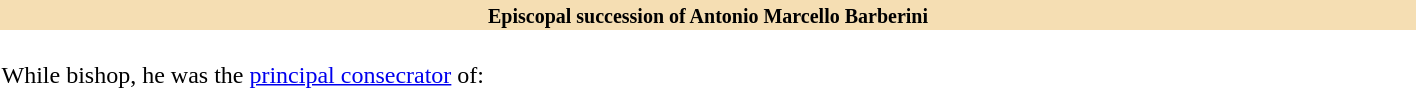<table class="toccolours collapsible collapsed" width=75% align="center">
<tr>
<th style="background:#F5DEB3"><small>Episcopal succession of Antonio Marcello Barberini</small></th>
</tr>
<tr>
<td><br>While bishop, he was the <a href='#'>principal consecrator</a> of:
</td>
</tr>
</table>
